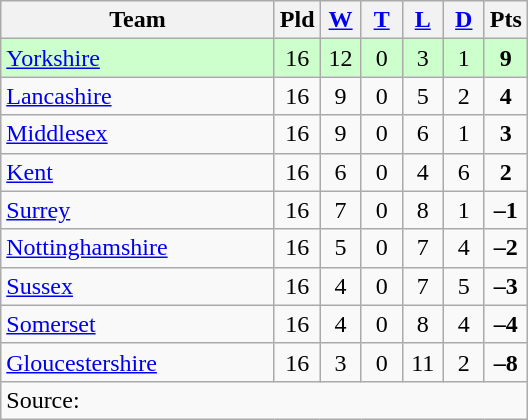<table class="wikitable" style="text-align:center;">
<tr>
<th width=175>Team</th>
<th width=20 abbr="Played">Pld</th>
<th width=20 abbr="Won"><a href='#'>W</a></th>
<th width=20 abbr="Tied"><a href='#'>T</a></th>
<th width=20 abbr="Lost"><a href='#'>L</a></th>
<th width=20 abbr="Drawn"><a href='#'>D</a></th>
<th width=20 abbr="Points">Pts</th>
</tr>
<tr style="background:#ccffcc;">
<td style="text-align:left;"><a href='#'>Yorkshire</a></td>
<td>16</td>
<td>12</td>
<td>0</td>
<td>3</td>
<td>1</td>
<td><strong>9</strong></td>
</tr>
<tr style="background:#f9f9f9;">
<td style="text-align:left;"><a href='#'>Lancashire</a></td>
<td>16</td>
<td>9</td>
<td>0</td>
<td>5</td>
<td>2</td>
<td><strong>4</strong></td>
</tr>
<tr style="background:#f9f9f9;">
<td style="text-align:left;"><a href='#'>Middlesex</a></td>
<td>16</td>
<td>9</td>
<td>0</td>
<td>6</td>
<td>1</td>
<td><strong>3</strong></td>
</tr>
<tr style="background:#f9f9f9;">
<td style="text-align:left;"><a href='#'>Kent</a></td>
<td>16</td>
<td>6</td>
<td>0</td>
<td>4</td>
<td>6</td>
<td><strong>2</strong></td>
</tr>
<tr style="background:#f9f9f9;">
<td style="text-align:left;"><a href='#'>Surrey</a></td>
<td>16</td>
<td>7</td>
<td>0</td>
<td>8</td>
<td>1</td>
<td><strong>–1</strong></td>
</tr>
<tr style="background:#f9f9f9;">
<td style="text-align:left;"><a href='#'>Nottinghamshire</a></td>
<td>16</td>
<td>5</td>
<td>0</td>
<td>7</td>
<td>4</td>
<td><strong>–2</strong></td>
</tr>
<tr style="background:#f9f9f9;">
<td style="text-align:left;"><a href='#'>Sussex</a></td>
<td>16</td>
<td>4</td>
<td>0</td>
<td>7</td>
<td>5</td>
<td><strong>–3</strong></td>
</tr>
<tr style="background:#f9f9f9;">
<td style="text-align:left;"><a href='#'>Somerset</a></td>
<td>16</td>
<td>4</td>
<td>0</td>
<td>8</td>
<td>4</td>
<td><strong>–4</strong></td>
</tr>
<tr style="background:#f9f9f9;">
<td style="text-align:left;"><a href='#'>Gloucestershire</a></td>
<td>16</td>
<td>3</td>
<td>0</td>
<td>11</td>
<td>2</td>
<td><strong>–8</strong></td>
</tr>
<tr>
<td colspan=8 align="left">Source:</td>
</tr>
</table>
